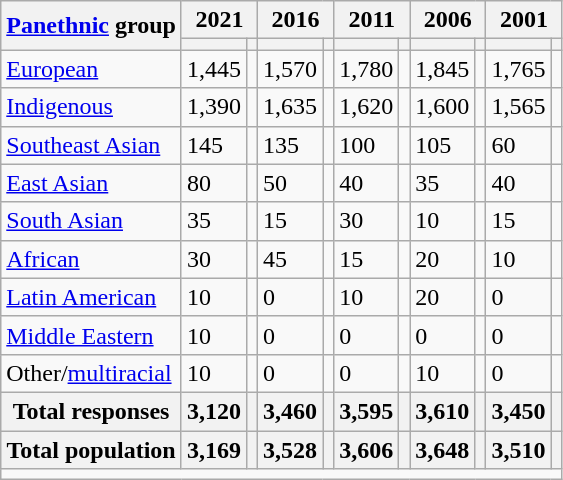<table class="wikitable collapsible sortable">
<tr>
<th rowspan="2"><a href='#'>Panethnic</a> group</th>
<th colspan="2">2021</th>
<th colspan="2">2016</th>
<th colspan="2">2011</th>
<th colspan="2">2006</th>
<th colspan="2">2001</th>
</tr>
<tr>
<th><a href='#'></a></th>
<th></th>
<th></th>
<th></th>
<th></th>
<th></th>
<th></th>
<th></th>
<th></th>
<th></th>
</tr>
<tr>
<td><a href='#'>European</a></td>
<td>1,445</td>
<td></td>
<td>1,570</td>
<td></td>
<td>1,780</td>
<td></td>
<td>1,845</td>
<td></td>
<td>1,765</td>
<td></td>
</tr>
<tr>
<td><a href='#'>Indigenous</a></td>
<td>1,390</td>
<td></td>
<td>1,635</td>
<td></td>
<td>1,620</td>
<td></td>
<td>1,600</td>
<td></td>
<td>1,565</td>
<td></td>
</tr>
<tr>
<td><a href='#'>Southeast Asian</a></td>
<td>145</td>
<td></td>
<td>135</td>
<td></td>
<td>100</td>
<td></td>
<td>105</td>
<td></td>
<td>60</td>
<td></td>
</tr>
<tr>
<td><a href='#'>East Asian</a></td>
<td>80</td>
<td></td>
<td>50</td>
<td></td>
<td>40</td>
<td></td>
<td>35</td>
<td></td>
<td>40</td>
<td></td>
</tr>
<tr>
<td><a href='#'>South Asian</a></td>
<td>35</td>
<td></td>
<td>15</td>
<td></td>
<td>30</td>
<td></td>
<td>10</td>
<td></td>
<td>15</td>
<td></td>
</tr>
<tr>
<td><a href='#'>African</a></td>
<td>30</td>
<td></td>
<td>45</td>
<td></td>
<td>15</td>
<td></td>
<td>20</td>
<td></td>
<td>10</td>
<td></td>
</tr>
<tr>
<td><a href='#'>Latin American</a></td>
<td>10</td>
<td></td>
<td>0</td>
<td></td>
<td>10</td>
<td></td>
<td>20</td>
<td></td>
<td>0</td>
<td></td>
</tr>
<tr>
<td><a href='#'>Middle Eastern</a></td>
<td>10</td>
<td></td>
<td>0</td>
<td></td>
<td>0</td>
<td></td>
<td>0</td>
<td></td>
<td>0</td>
<td></td>
</tr>
<tr>
<td>Other/<a href='#'>multiracial</a></td>
<td>10</td>
<td></td>
<td>0</td>
<td></td>
<td>0</td>
<td></td>
<td>10</td>
<td></td>
<td>0</td>
<td></td>
</tr>
<tr>
<th>Total responses</th>
<th>3,120</th>
<th></th>
<th>3,460</th>
<th></th>
<th>3,595</th>
<th></th>
<th>3,610</th>
<th></th>
<th>3,450</th>
<th></th>
</tr>
<tr class="sortbottom">
<th>Total population</th>
<th>3,169</th>
<th></th>
<th>3,528</th>
<th></th>
<th>3,606</th>
<th></th>
<th>3,648</th>
<th></th>
<th>3,510</th>
<th></th>
</tr>
<tr class="sortbottom">
<td colspan="11"></td>
</tr>
</table>
